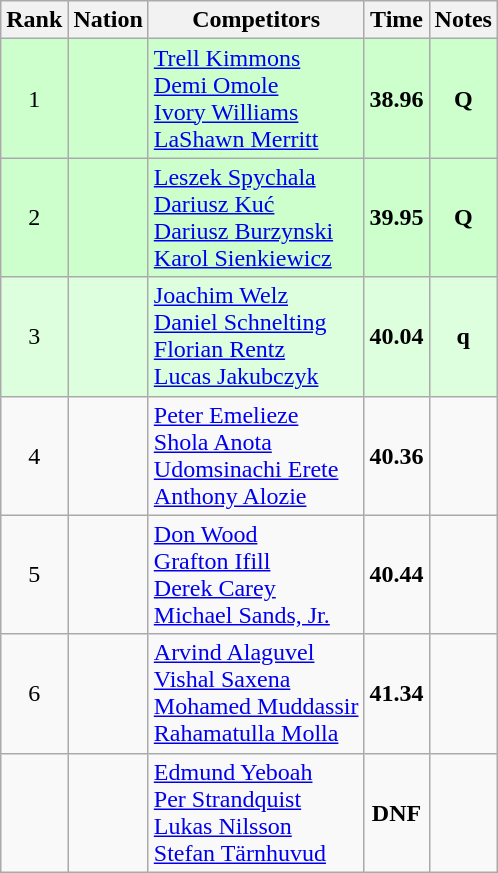<table class="wikitable sortable" style="text-align:center">
<tr>
<th>Rank</th>
<th>Nation</th>
<th>Competitors</th>
<th>Time</th>
<th>Notes</th>
</tr>
<tr bgcolor=ccffcc>
<td>1</td>
<td align=left></td>
<td align=left><a href='#'>Trell Kimmons</a><br><a href='#'>Demi Omole</a><br><a href='#'>Ivory Williams</a><br><a href='#'>LaShawn Merritt</a></td>
<td><strong>38.96</strong></td>
<td><strong>Q</strong></td>
</tr>
<tr bgcolor=ccffcc>
<td>2</td>
<td align=left></td>
<td align=left><a href='#'>Leszek Spychala</a><br><a href='#'>Dariusz Kuć</a><br><a href='#'>Dariusz Burzynski</a><br><a href='#'>Karol Sienkiewicz</a></td>
<td><strong>39.95</strong></td>
<td><strong>Q</strong></td>
</tr>
<tr bgcolor=ddffdd>
<td>3</td>
<td align=left></td>
<td align=left><a href='#'>Joachim Welz</a><br><a href='#'>Daniel Schnelting</a><br><a href='#'>Florian Rentz</a><br><a href='#'>Lucas Jakubczyk</a></td>
<td><strong>40.04</strong></td>
<td><strong>q</strong></td>
</tr>
<tr>
<td>4</td>
<td align=left></td>
<td align=left><a href='#'>Peter Emelieze</a><br><a href='#'>Shola Anota</a><br><a href='#'>Udomsinachi Erete</a><br><a href='#'>Anthony Alozie</a></td>
<td><strong>40.36</strong></td>
<td></td>
</tr>
<tr>
<td>5</td>
<td align=left></td>
<td align=left><a href='#'>Don Wood</a><br><a href='#'>Grafton Ifill</a><br><a href='#'>Derek Carey</a><br><a href='#'>Michael Sands, Jr.</a></td>
<td><strong>40.44</strong></td>
<td></td>
</tr>
<tr>
<td>6</td>
<td align=left></td>
<td align=left><a href='#'>Arvind Alaguvel</a><br><a href='#'>Vishal Saxena</a><br><a href='#'>Mohamed Muddassir</a><br><a href='#'>Rahamatulla Molla</a></td>
<td><strong>41.34</strong></td>
<td></td>
</tr>
<tr>
<td></td>
<td align=left></td>
<td align=left><a href='#'>Edmund Yeboah</a><br><a href='#'>Per Strandquist</a><br><a href='#'>Lukas Nilsson</a><br><a href='#'>Stefan Tärnhuvud</a></td>
<td><strong>DNF</strong></td>
<td></td>
</tr>
</table>
